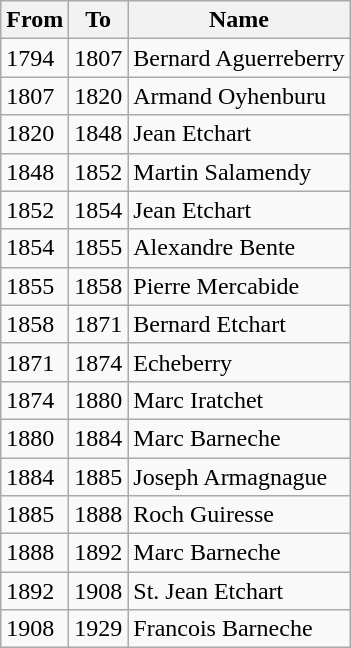<table class="wikitable">
<tr>
<th>From</th>
<th>To</th>
<th>Name</th>
</tr>
<tr>
<td>1794</td>
<td>1807</td>
<td>Bernard Aguerreberry</td>
</tr>
<tr>
<td>1807</td>
<td>1820</td>
<td>Armand Oyhenburu</td>
</tr>
<tr>
<td>1820</td>
<td>1848</td>
<td>Jean Etchart</td>
</tr>
<tr>
<td>1848</td>
<td>1852</td>
<td>Martin Salamendy</td>
</tr>
<tr>
<td>1852</td>
<td>1854</td>
<td>Jean Etchart</td>
</tr>
<tr>
<td>1854</td>
<td>1855</td>
<td>Alexandre Bente</td>
</tr>
<tr>
<td>1855</td>
<td>1858</td>
<td>Pierre Mercabide</td>
</tr>
<tr>
<td>1858</td>
<td>1871</td>
<td>Bernard Etchart</td>
</tr>
<tr>
<td>1871</td>
<td>1874</td>
<td>Echeberry</td>
</tr>
<tr>
<td>1874</td>
<td>1880</td>
<td>Marc Iratchet</td>
</tr>
<tr>
<td>1880</td>
<td>1884</td>
<td>Marc Barneche</td>
</tr>
<tr>
<td>1884</td>
<td>1885</td>
<td>Joseph Armagnague</td>
</tr>
<tr>
<td>1885</td>
<td>1888</td>
<td>Roch Guiresse</td>
</tr>
<tr>
<td>1888</td>
<td>1892</td>
<td>Marc Barneche</td>
</tr>
<tr>
<td>1892</td>
<td>1908</td>
<td>St. Jean Etchart</td>
</tr>
<tr>
<td>1908</td>
<td>1929</td>
<td>Francois Barneche</td>
</tr>
</table>
